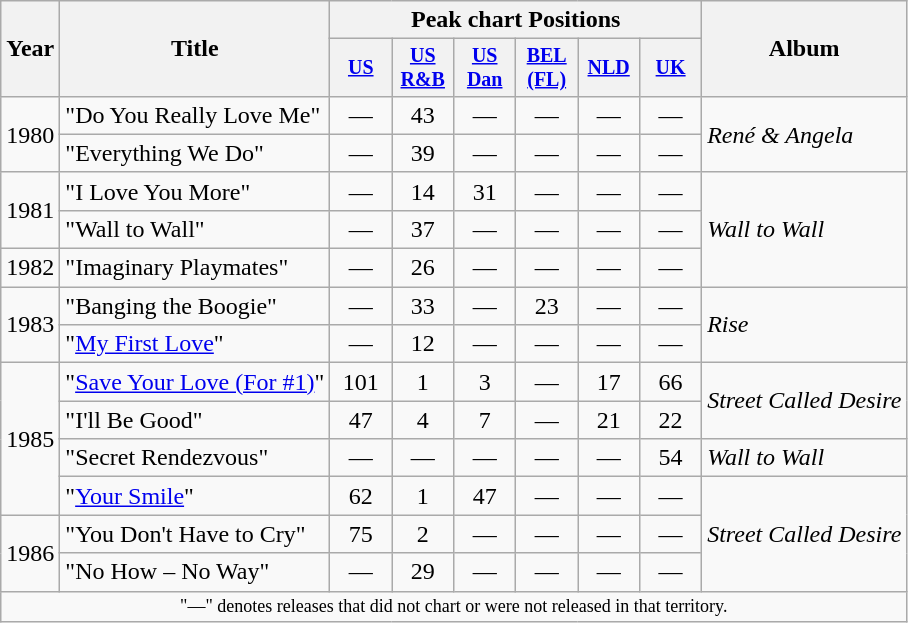<table class="wikitable" style="text-align:center;">
<tr>
<th rowspan="2">Year</th>
<th rowspan="2">Title</th>
<th colspan="6">Peak chart Positions</th>
<th rowspan="2">Album</th>
</tr>
<tr style="font-size:smaller;">
<th width="35"><a href='#'>US</a><br></th>
<th width="35"><a href='#'>US<br>R&B</a><br></th>
<th width="35"><a href='#'>US<br>Dan</a><br></th>
<th width="35"><a href='#'>BEL (FL)</a><br></th>
<th width="35"><a href='#'>NLD</a><br></th>
<th width="35"><a href='#'>UK</a><br></th>
</tr>
<tr>
<td rowspan="2">1980</td>
<td align="left">"Do You Really Love Me"</td>
<td>—</td>
<td>43</td>
<td>—</td>
<td>—</td>
<td>—</td>
<td>—</td>
<td align=left rowspan="2"><em>René & Angela</em></td>
</tr>
<tr>
<td align="left">"Everything We Do"</td>
<td>—</td>
<td>39</td>
<td>—</td>
<td>—</td>
<td>—</td>
<td>—</td>
</tr>
<tr>
<td rowspan="2">1981</td>
<td align="left">"I Love You More"</td>
<td>—</td>
<td>14</td>
<td>31</td>
<td>—</td>
<td>—</td>
<td>—</td>
<td align=left rowspan="3"><em>Wall to Wall</em></td>
</tr>
<tr>
<td align="left">"Wall to Wall"</td>
<td>—</td>
<td>37</td>
<td>—</td>
<td>—</td>
<td>—</td>
<td>—</td>
</tr>
<tr>
<td rowspan="1">1982</td>
<td align="left">"Imaginary Playmates"</td>
<td>—</td>
<td>26</td>
<td>—</td>
<td>—</td>
<td>—</td>
<td>—</td>
</tr>
<tr>
<td rowspan="2">1983</td>
<td align="left">"Banging the Boogie"</td>
<td>—</td>
<td>33</td>
<td>—</td>
<td>23</td>
<td>—</td>
<td>—</td>
<td align=left rowspan="2"><em>Rise</em></td>
</tr>
<tr>
<td align="left">"<a href='#'>My First Love</a>"</td>
<td>—</td>
<td>12</td>
<td>—</td>
<td>—</td>
<td>—</td>
<td>—</td>
</tr>
<tr>
<td rowspan="4">1985</td>
<td align="left">"<a href='#'>Save Your Love (For #1)</a>"</td>
<td>101</td>
<td>1</td>
<td>3</td>
<td>—</td>
<td>17</td>
<td>66</td>
<td align=left rowspan="2"><em>Street Called Desire</em></td>
</tr>
<tr>
<td align="left">"I'll Be Good"</td>
<td>47</td>
<td>4</td>
<td>7</td>
<td>—</td>
<td>21</td>
<td>22</td>
</tr>
<tr>
<td align="left">"Secret Rendezvous"</td>
<td>—</td>
<td>—</td>
<td>—</td>
<td>—</td>
<td>—</td>
<td>54</td>
<td align=left rowspan="1"><em>Wall to Wall</em></td>
</tr>
<tr>
<td align="left">"<a href='#'>Your Smile</a>"</td>
<td>62</td>
<td>1</td>
<td>47</td>
<td>—</td>
<td>—</td>
<td>—</td>
<td align=left rowspan="3"><em>Street Called Desire</em></td>
</tr>
<tr>
<td rowspan="2">1986</td>
<td align="left">"You Don't Have to Cry"</td>
<td>75</td>
<td>2</td>
<td>—</td>
<td>—</td>
<td>—</td>
<td>—</td>
</tr>
<tr>
<td align="left">"No How – No Way"</td>
<td>—</td>
<td>29</td>
<td>—</td>
<td>—</td>
<td>—</td>
<td>—</td>
</tr>
<tr>
<td colspan="9" style="text-align:center; font-size:9pt;">"—" denotes releases that did not chart or were not released in that territory.</td>
</tr>
</table>
